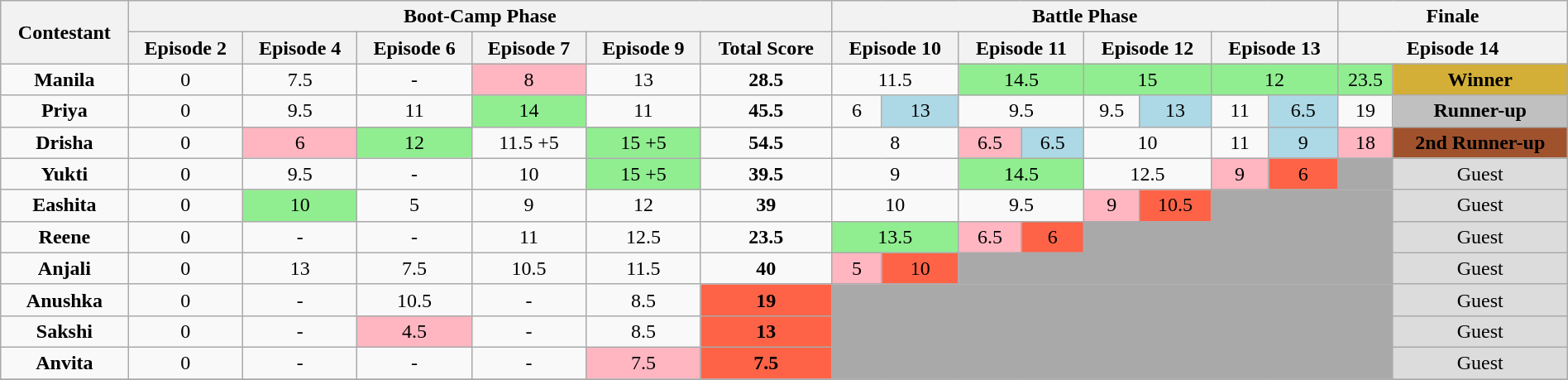<table class="wikitable sortable" style="text-align:center; width:100%; font-size:100%">
<tr>
<th rowspan="2">Contestant</th>
<th colspan="6">Boot-Camp Phase</th>
<th colspan="8">Battle Phase</th>
<th colspan="2">Finale</th>
</tr>
<tr>
<th>Episode 2</th>
<th scope="col">Episode 4</th>
<th>Episode 6</th>
<th>Episode 7</th>
<th>Episode 9</th>
<th>Total Score</th>
<th colspan="2">Episode 10</th>
<th colspan="2">Episode 11</th>
<th colspan="2">Episode 12</th>
<th colspan="2">Episode 13</th>
<th colspan="2">Episode 14</th>
</tr>
<tr>
<td><strong>Manila</strong></td>
<td>0</td>
<td>7.5</td>
<td>-</td>
<td bgcolor="lightpink">8</td>
<td>13</td>
<td><strong>28.5</strong></td>
<td colspan="2">11.5</td>
<td colspan="2" bgcolor="lightgreen">14.5</td>
<td colspan="2" bgcolor="lightgreen">15</td>
<td colspan="2" bgcolor="lightgreen">12</td>
<td bgcolor="lightgreen">23.5</td>
<td style="background:#D4AF37"><strong>Winner</strong></td>
</tr>
<tr>
<td><strong>Priya</strong></td>
<td>0</td>
<td>9.5</td>
<td>11</td>
<td bgcolor="lightgreen">14</td>
<td>11</td>
<td><strong>45.5</strong></td>
<td bgcolour="lightpink">6</td>
<td bgcolor="lightblue">13</td>
<td colspan="2">9.5</td>
<td>9.5</td>
<td bgcolor="lightblue">13</td>
<td>11</td>
<td bgcolor="lightblue">6.5</td>
<td>19</td>
<td style="background:silver;" nowrap><strong>Runner-up</strong></td>
</tr>
<tr>
<td><strong>Drisha</strong></td>
<td>0</td>
<td bgcolor="lightpink">6</td>
<td bgcolor="lightgreen">12</td>
<td>11.5 +5<strong></strong></td>
<td bgcolor="lightgreen">15 +5<strong></strong></td>
<td><strong>54.5</strong></td>
<td colspan="2">8</td>
<td bgcolor="lightpink">6.5</td>
<td bgcolor="lightblue">6.5</td>
<td colspan="2">10</td>
<td>11</td>
<td bgcolor="lightblue">9</td>
<td bgcolor="lightpink">18</td>
<td style="background:sienna;" nowrap><strong>2nd Runner-up</strong></td>
</tr>
<tr>
<td><strong>Yukti</strong></td>
<td>0</td>
<td>9.5</td>
<td>-</td>
<td>10</td>
<td bgcolor="lightgreen">15 +5<strong></strong></td>
<td><strong>39.5</strong></td>
<td colspan="2">9</td>
<td colspan="2" bgcolor="lightgreen">14.5</td>
<td colspan="2">12.5</td>
<td bgcolor="lightpink">9</td>
<td bgcolor="tomato">6</td>
<td bgcolor="darkgrey"></td>
<td bgcolor="gainsboro">Guest</td>
</tr>
<tr>
<td><strong>Eashita</strong></td>
<td>0</td>
<td bgcolor="lightgreen">10</td>
<td>5<strong></strong></td>
<td>9</td>
<td>12</td>
<td><strong>39</strong></td>
<td colspan="2">10</td>
<td colspan="2">9.5</td>
<td bgcolor="lightpink">9</td>
<td bgcolor="tomato">10.5</td>
<td colspan="3" bgcolor="darkgrey"></td>
<td bgcolor="gainsboro">Guest</td>
</tr>
<tr>
<td><strong>Reene</strong></td>
<td>0</td>
<td>-</td>
<td>-</td>
<td>11</td>
<td>12.5</td>
<td><strong>23.5</strong></td>
<td colspan="2" bgcolor="lightgreen">13.5</td>
<td bgcolor="lightpink">6.5</td>
<td bgcolor="tomato">6</td>
<td colspan="5" bgcolor="darkgrey"></td>
<td bgcolor="gainsboro">Guest</td>
</tr>
<tr>
<td><strong>Anjali</strong></td>
<td>0</td>
<td>13</td>
<td>7.5</td>
<td>10.5</td>
<td>11.5</td>
<td><strong>40</strong></td>
<td bgcolor="lightpink">5</td>
<td bgcolor="tomato">10</td>
<td colspan="7" bgcolor="darkgrey"></td>
<td bgcolor="gainsboro">Guest</td>
</tr>
<tr>
<td><strong>Anushka</strong></td>
<td>0</td>
<td>-</td>
<td>10.5</td>
<td>-</td>
<td>8.5</td>
<td bgcolor="tomato"><strong>19</strong></td>
<td colspan="9" bgcolor="darkgrey"></td>
<td bgcolor="gainsboro">Guest</td>
</tr>
<tr>
<td><strong>Sakshi</strong></td>
<td>0</td>
<td>-</td>
<td bgcolor="lightpink">4.5</td>
<td>-</td>
<td>8.5</td>
<td bgcolor="tomato"><strong>13</strong></td>
<td colspan="9" bgcolor="darkgrey"></td>
<td bgcolor="gainsboro">Guest</td>
</tr>
<tr>
<td><strong>Anvita</strong></td>
<td>0</td>
<td>-</td>
<td>-</td>
<td>-</td>
<td bgcolor="lightpink">7.5</td>
<td bgcolor="tomato"><strong>7.5</strong></td>
<td colspan="9" bgcolor="darkgrey"></td>
<td bgcolor="gainsboro">Guest</td>
</tr>
<tr>
</tr>
</table>
